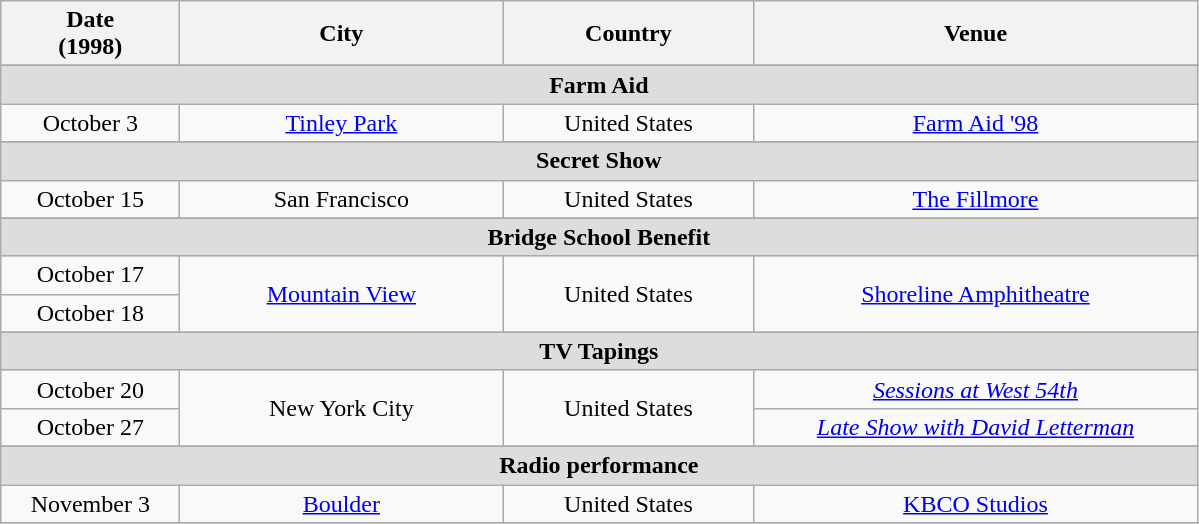<table class="wikitable plainrowheaders" style="text-align:center;">
<tr>
<th scope="col" style="width:7em;">Date<br>(1998)</th>
<th scope="col" style="width:13em;">City</th>
<th scope="col" style="width:10em;">Country</th>
<th scope="col" style="width:18em;">Venue</th>
</tr>
<tr>
</tr>
<tr style="background:#ddd;">
<td colspan="4" style="text-align:center;"><strong>Farm Aid</strong></td>
</tr>
<tr>
<td>October 3</td>
<td><a href='#'>Tinley Park</a></td>
<td>United States</td>
<td><a href='#'>Farm Aid '98</a></td>
</tr>
<tr>
</tr>
<tr style="background:#ddd;">
<td colspan="4" style="text-align:center;"><strong>Secret Show</strong></td>
</tr>
<tr>
<td>October 15</td>
<td>San Francisco</td>
<td>United States</td>
<td><a href='#'>The Fillmore</a></td>
</tr>
<tr>
</tr>
<tr style="background:#ddd;">
<td colspan="4" style="text-align:center;"><strong>Bridge School Benefit</strong></td>
</tr>
<tr>
<td>October 17</td>
<td rowspan="2"><a href='#'>Mountain View</a></td>
<td rowspan="2">United States</td>
<td rowspan="2"><a href='#'>Shoreline Amphitheatre</a></td>
</tr>
<tr>
<td>October 18</td>
</tr>
<tr>
</tr>
<tr style="background:#ddd;">
<td colspan="4" style="text-align:center;"><strong>TV Tapings</strong></td>
</tr>
<tr>
<td>October 20</td>
<td rowspan="2">New York City</td>
<td rowspan="2">United States</td>
<td><em><a href='#'>Sessions at West 54th</a></em></td>
</tr>
<tr>
<td>October 27</td>
<td><em><a href='#'>Late Show with David Letterman</a></em></td>
</tr>
<tr>
</tr>
<tr style="background:#ddd;">
<td colspan="4" style="text-align:center;"><strong>Radio performance</strong></td>
</tr>
<tr>
<td>November 3</td>
<td><a href='#'>Boulder</a></td>
<td>United States</td>
<td><a href='#'>KBCO Studios</a></td>
</tr>
<tr>
</tr>
</table>
